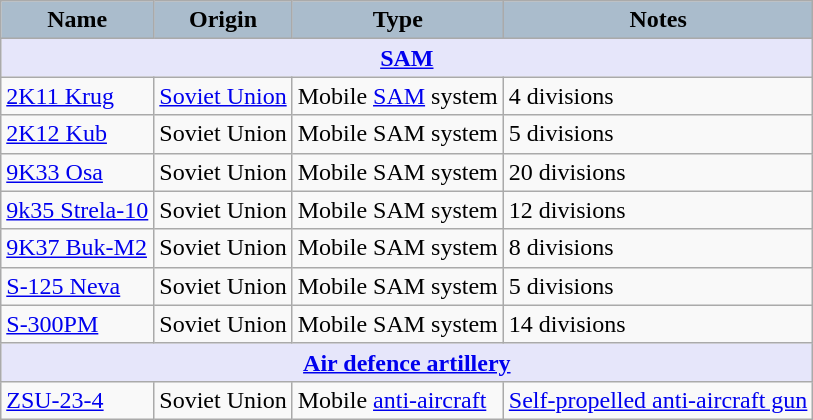<table class="wikitable">
<tr>
<th style="text-align:center; background:#aabccc;">Name</th>
<th style="text-align: center; background:#aabccc;">Origin</th>
<th style="text-align:l center; background:#aabccc;">Type</th>
<th style="text-align: center; background:#aabccc;">Notes</th>
</tr>
<tr>
<th colspan="5" style="align: center; background: lavender;"><a href='#'>SAM</a></th>
</tr>
<tr>
<td><a href='#'>2K11 Krug</a></td>
<td><a href='#'>Soviet Union</a></td>
<td>Mobile <a href='#'>SAM</a> system</td>
<td>4 divisions</td>
</tr>
<tr>
<td><a href='#'>2K12 Kub</a></td>
<td>Soviet Union</td>
<td>Mobile SAM system</td>
<td>5 divisions</td>
</tr>
<tr>
<td><a href='#'>9K33 Osa</a></td>
<td>Soviet Union</td>
<td>Mobile SAM system</td>
<td>20 divisions</td>
</tr>
<tr>
<td><a href='#'>9k35 Strela-10</a></td>
<td>Soviet Union</td>
<td>Mobile SAM system</td>
<td>12 divisions</td>
</tr>
<tr>
<td><a href='#'>9K37 Buk-M2</a></td>
<td>Soviet Union</td>
<td>Mobile SAM system</td>
<td>8 divisions</td>
</tr>
<tr>
<td><a href='#'>S-125 Neva</a></td>
<td>Soviet Union</td>
<td>Mobile SAM system</td>
<td>5 divisions</td>
</tr>
<tr>
<td><a href='#'>S-300PM</a></td>
<td>Soviet Union</td>
<td>Mobile SAM system</td>
<td>14 divisions</td>
</tr>
<tr>
<th colspan="5" style="align: center; background: lavender;"><a href='#'>Air defence artillery</a></th>
</tr>
<tr>
<td><a href='#'>ZSU-23-4</a></td>
<td>Soviet Union</td>
<td>Mobile <a href='#'>anti-aircraft</a></td>
<td><a href='#'>Self-propelled anti-aircraft gun</a></td>
</tr>
</table>
